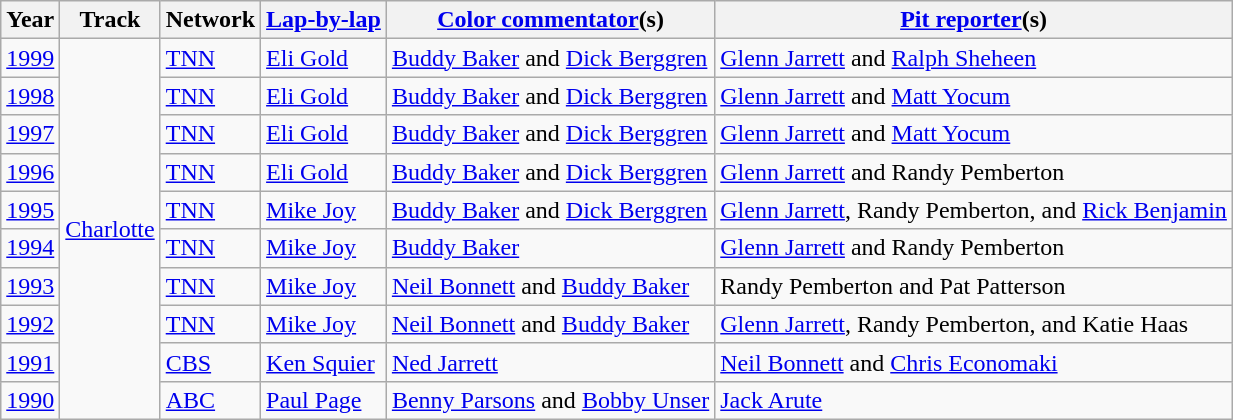<table class="wikitable">
<tr>
<th>Year</th>
<th>Track</th>
<th>Network</th>
<th><a href='#'>Lap-by-lap</a></th>
<th><a href='#'>Color commentator</a>(s)</th>
<th><a href='#'>Pit reporter</a>(s)</th>
</tr>
<tr>
<td><a href='#'>1999</a></td>
<td rowspan="10"><a href='#'>Charlotte</a></td>
<td><a href='#'>TNN</a></td>
<td><a href='#'>Eli Gold</a></td>
<td><a href='#'>Buddy Baker</a> and <a href='#'>Dick Berggren</a></td>
<td><a href='#'>Glenn Jarrett</a> and <a href='#'>Ralph Sheheen</a></td>
</tr>
<tr>
<td><a href='#'>1998</a></td>
<td><a href='#'>TNN</a></td>
<td><a href='#'>Eli Gold</a></td>
<td><a href='#'>Buddy Baker</a> and <a href='#'>Dick Berggren</a></td>
<td><a href='#'>Glenn Jarrett</a> and <a href='#'>Matt Yocum</a></td>
</tr>
<tr>
<td><a href='#'>1997</a></td>
<td><a href='#'>TNN</a></td>
<td><a href='#'>Eli Gold</a></td>
<td><a href='#'>Buddy Baker</a> and <a href='#'>Dick Berggren</a></td>
<td><a href='#'>Glenn Jarrett</a> and <a href='#'>Matt Yocum</a></td>
</tr>
<tr>
<td><a href='#'>1996</a></td>
<td><a href='#'>TNN</a></td>
<td><a href='#'>Eli Gold</a></td>
<td><a href='#'>Buddy Baker</a> and <a href='#'>Dick Berggren</a></td>
<td><a href='#'>Glenn Jarrett</a> and Randy Pemberton</td>
</tr>
<tr>
<td><a href='#'>1995</a></td>
<td><a href='#'>TNN</a></td>
<td><a href='#'>Mike Joy</a></td>
<td><a href='#'>Buddy Baker</a> and <a href='#'>Dick Berggren</a></td>
<td><a href='#'>Glenn Jarrett</a>, Randy Pemberton, and <a href='#'>Rick Benjamin</a></td>
</tr>
<tr>
<td><a href='#'>1994</a></td>
<td><a href='#'>TNN</a></td>
<td><a href='#'>Mike Joy</a></td>
<td><a href='#'>Buddy Baker</a></td>
<td><a href='#'>Glenn Jarrett</a> and Randy Pemberton</td>
</tr>
<tr>
<td><a href='#'>1993</a></td>
<td><a href='#'>TNN</a></td>
<td><a href='#'>Mike Joy</a></td>
<td><a href='#'>Neil Bonnett</a> and <a href='#'>Buddy Baker</a></td>
<td>Randy Pemberton and Pat Patterson</td>
</tr>
<tr>
<td><a href='#'>1992</a></td>
<td><a href='#'>TNN</a></td>
<td><a href='#'>Mike Joy</a></td>
<td><a href='#'>Neil Bonnett</a> and <a href='#'>Buddy Baker</a></td>
<td><a href='#'>Glenn Jarrett</a>, Randy Pemberton, and Katie Haas</td>
</tr>
<tr>
<td><a href='#'>1991</a></td>
<td><a href='#'>CBS</a></td>
<td><a href='#'>Ken Squier</a></td>
<td><a href='#'>Ned Jarrett</a></td>
<td><a href='#'>Neil Bonnett</a> and <a href='#'>Chris Economaki</a></td>
</tr>
<tr>
<td><a href='#'>1990</a></td>
<td><a href='#'>ABC</a></td>
<td><a href='#'>Paul Page</a></td>
<td><a href='#'>Benny Parsons</a> and <a href='#'>Bobby Unser</a></td>
<td><a href='#'>Jack Arute</a></td>
</tr>
</table>
